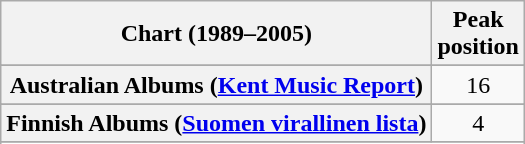<table class="wikitable sortable plainrowheaders" style="text-align:center">
<tr>
<th scope="col">Chart (1989–2005)</th>
<th scope="col">Peak<br>position</th>
</tr>
<tr>
</tr>
<tr>
<th scope="row">Australian Albums (<a href='#'>Kent Music Report</a>)</th>
<td>16</td>
</tr>
<tr>
</tr>
<tr>
</tr>
<tr>
</tr>
<tr>
<th scope="row">Finnish Albums (<a href='#'>Suomen virallinen lista</a>)</th>
<td style="text-align:center;">4</td>
</tr>
<tr>
</tr>
<tr>
</tr>
<tr>
</tr>
<tr>
</tr>
<tr>
</tr>
<tr>
</tr>
</table>
